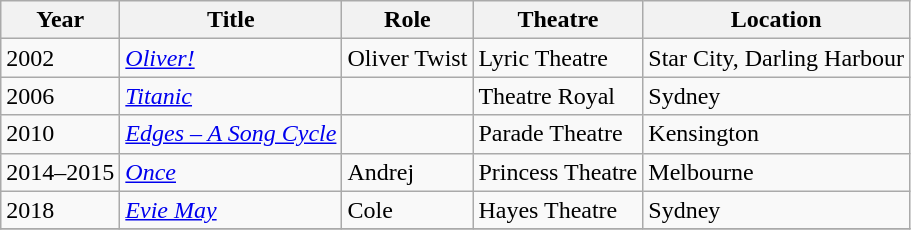<table class="wikitable toptextcells">
<tr>
<th>Year</th>
<th>Title</th>
<th>Role</th>
<th>Theatre</th>
<th>Location</th>
</tr>
<tr>
<td>2002</td>
<td><em><a href='#'>Oliver!</a></em></td>
<td>Oliver Twist</td>
<td>Lyric Theatre</td>
<td>Star City, Darling Harbour</td>
</tr>
<tr>
<td>2006</td>
<td><em><a href='#'>Titanic</a></em></td>
<td></td>
<td>Theatre Royal</td>
<td>Sydney</td>
</tr>
<tr>
<td>2010</td>
<td><em><a href='#'>Edges – A Song Cycle</a></em></td>
<td></td>
<td>Parade Theatre</td>
<td>Kensington</td>
</tr>
<tr>
<td>2014–2015</td>
<td><em><a href='#'>Once</a></em></td>
<td>Andrej</td>
<td>Princess Theatre</td>
<td>Melbourne</td>
</tr>
<tr>
<td>2018</td>
<td><em><a href='#'>Evie May</a></em></td>
<td>Cole</td>
<td>Hayes Theatre</td>
<td>Sydney</td>
</tr>
<tr>
</tr>
</table>
